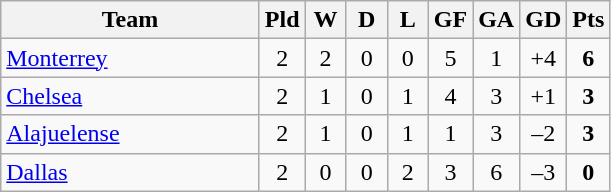<table class="wikitable" style="text-align: center;">
<tr>
<th width=165>Team</th>
<th width=20>Pld</th>
<th width=20>W</th>
<th width=20>D</th>
<th width=20>L</th>
<th width=20>GF</th>
<th width=20>GA</th>
<th width=20>GD</th>
<th width=20>Pts</th>
</tr>
<tr bgcolor=>
<td align=left> <a href='#'>Monterrey</a></td>
<td>2</td>
<td>2</td>
<td>0</td>
<td>0</td>
<td>5</td>
<td>1</td>
<td>+4</td>
<td><strong>6</strong></td>
</tr>
<tr bgcolor=>
<td align=left> <a href='#'>Chelsea</a></td>
<td>2</td>
<td>1</td>
<td>0</td>
<td>1</td>
<td>4</td>
<td>3</td>
<td>+1</td>
<td><strong>3</strong></td>
</tr>
<tr bgcolor=>
<td align=left> <a href='#'>Alajuelense</a></td>
<td>2</td>
<td>1</td>
<td>0</td>
<td>1</td>
<td>1</td>
<td>3</td>
<td>–2</td>
<td><strong>3</strong></td>
</tr>
<tr bgcolor=>
<td align=left> <a href='#'>Dallas</a></td>
<td>2</td>
<td>0</td>
<td>0</td>
<td>2</td>
<td>3</td>
<td>6</td>
<td>–3</td>
<td><strong>0</strong></td>
</tr>
</table>
